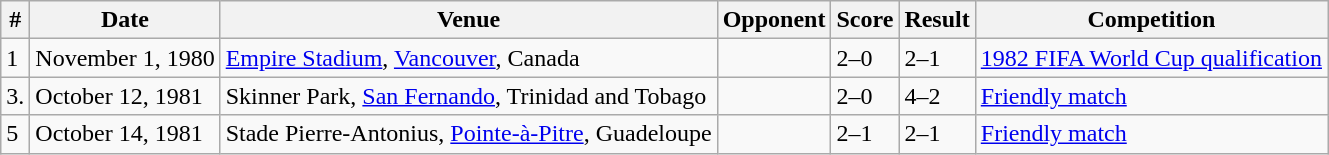<table class="wikitable">
<tr>
<th>#</th>
<th>Date</th>
<th>Venue</th>
<th>Opponent</th>
<th>Score</th>
<th>Result</th>
<th>Competition</th>
</tr>
<tr>
<td>1</td>
<td>November 1, 1980</td>
<td><a href='#'>Empire Stadium</a>, <a href='#'>Vancouver</a>, Canada</td>
<td></td>
<td>2–0</td>
<td>2–1</td>
<td><a href='#'>1982 FIFA World Cup qualification</a></td>
</tr>
<tr>
<td>3.</td>
<td>October 12, 1981</td>
<td>Skinner Park, <a href='#'>San Fernando</a>, Trinidad and Tobago</td>
<td></td>
<td>2–0</td>
<td>4–2</td>
<td><a href='#'>Friendly match</a></td>
</tr>
<tr>
<td>5</td>
<td>October 14, 1981</td>
<td>Stade Pierre-Antonius, <a href='#'>Pointe-à-Pitre</a>, Guadeloupe</td>
<td></td>
<td>2–1</td>
<td>2–1</td>
<td><a href='#'>Friendly match</a></td>
</tr>
</table>
